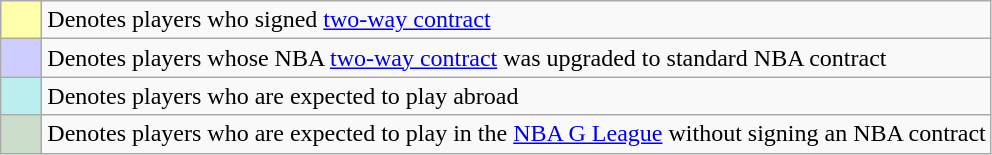<table class="wikitable">
<tr>
<td style="width:20px; background:#ffa;"></td>
<td>Denotes players who signed <a href='#'>two-way contract</a></td>
</tr>
<tr>
<td style="width:20px; background:#ccf;"></td>
<td>Denotes players whose NBA <a href='#'>two-way contract</a> was upgraded to standard NBA contract</td>
</tr>
<tr>
<td style="width:20px; background:#bee;"></td>
<td>Denotes players who are expected to play abroad</td>
</tr>
<tr>
<td style="width:20px; background:#cdc;"></td>
<td>Denotes players who are expected to play in the <a href='#'>NBA G League</a> without signing an NBA contract</td>
</tr>
</table>
